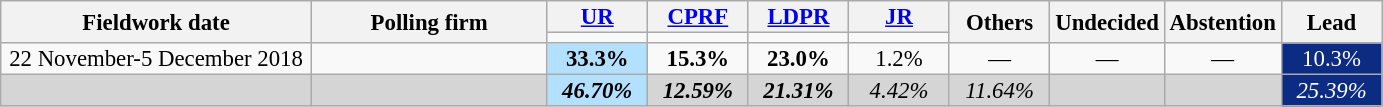<table class=wikitable style="font-size:95%; line-height:14px; text-align:center">
<tr>
<th style=width:200px; rowspan=2>Fieldwork date</th>
<th style=width:150px; rowspan=2>Polling firm</th>
<th style="width:60px;"><a href='#'>UR</a></th>
<th style="width:60px;"><a href='#'>CPRF</a></th>
<th style="width:60px;"><a href='#'>LDPR</a></th>
<th style="width:60px;"><a href='#'>JR</a></th>
<th style="width:60px;" rowspan=2>Others</th>
<th style="width:60px;" rowspan=2>Undecided</th>
<th style="width:60px;" rowspan=2>Abstention</th>
<th style="width:60px;" rowspan="2">Lead</th>
</tr>
<tr>
<td bgcolor=></td>
<td bgcolor=></td>
<td bgcolor=></td>
<td bgcolor=></td>
</tr>
<tr>
<td>22 November-5 December 2018</td>
<td> </td>
<td style="background:#B3E0FF"><strong>33.3%</strong></td>
<td><strong>15.3%</strong></td>
<td><strong>23.0%</strong></td>
<td>1.2%</td>
<td>—</td>
<td>—</td>
<td>—</td>
<td style="background:#0C2C84; color:white;">10.3%</td>
</tr>
<tr>
<td style="background:#D5D5D5"></td>
<td style="background:#D5D5D5"></td>
<td style="background:#B3E0FF"><strong><em>46.70%</em></strong></td>
<td style="background:#D5D5D5"><strong><em>12.59%</em></strong></td>
<td style="background:#D5D5D5"><strong><em>21.31%</em></strong></td>
<td style="background:#D5D5D5"><em>4.42%</em></td>
<td style="background:#D5D5D5"><em>11.64%</em></td>
<td style="background:#D5D5D5"></td>
<td style="background:#D5D5D5"></td>
<td style="background:#0C2C84; color:white;"><em>25.39%</em></td>
</tr>
</table>
